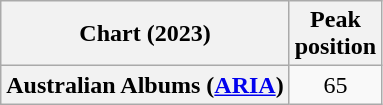<table class="wikitable plainrowheaders" style="text-align:center;">
<tr>
<th>Chart (2023)</th>
<th>Peak<br>position</th>
</tr>
<tr>
<th scope="row">Australian Albums (<a href='#'>ARIA</a>) </th>
<td>65</td>
</tr>
</table>
